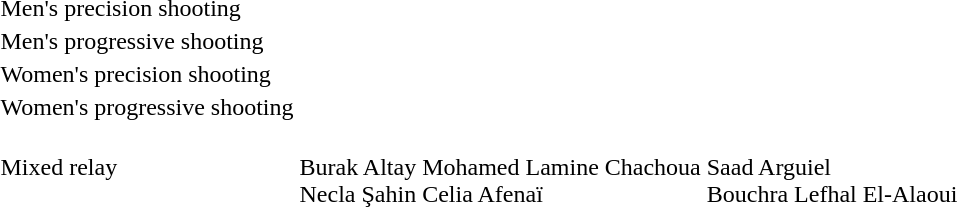<table>
<tr>
<td rowspan=2>Men's precision shooting</td>
<td rowspan=2></td>
<td rowspan=2></td>
<td></td>
</tr>
<tr>
<td></td>
</tr>
<tr>
<td rowspan=2>Men's progressive shooting</td>
<td rowspan=2></td>
<td rowspan=2></td>
<td></td>
</tr>
<tr>
<td></td>
</tr>
<tr>
<td>Women's precision shooting</td>
<td></td>
<td></td>
<td></td>
</tr>
<tr>
<td>Women's progressive shooting</td>
<td></td>
<td></td>
<td></td>
</tr>
<tr>
<td>Mixed relay</td>
<td><br>Burak Altay<br>Necla Şahin</td>
<td><br>Mohamed Lamine Chachoua<br>Celia Afenaï</td>
<td><br>Saad Arguiel<br>Bouchra Lefhal El-Alaoui</td>
</tr>
</table>
